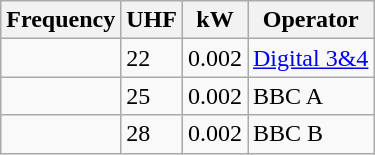<table class="wikitable sortable">
<tr>
<th>Frequency</th>
<th>UHF</th>
<th>kW</th>
<th>Operator</th>
</tr>
<tr>
<td></td>
<td>22</td>
<td>0.002</td>
<td><a href='#'>Digital 3&4</a></td>
</tr>
<tr>
<td></td>
<td>25</td>
<td>0.002</td>
<td>BBC A</td>
</tr>
<tr>
<td></td>
<td>28</td>
<td>0.002</td>
<td>BBC B</td>
</tr>
</table>
